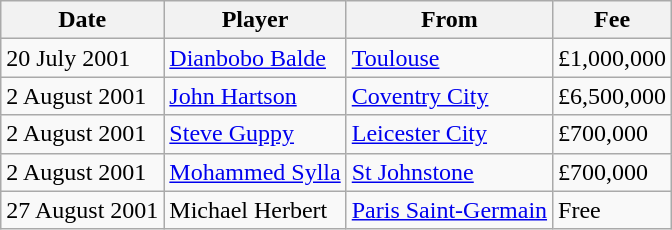<table class="wikitable sortable">
<tr>
<th>Date</th>
<th>Player</th>
<th>From</th>
<th>Fee</th>
</tr>
<tr>
<td>20 July 2001</td>
<td> <a href='#'>Dianbobo Balde</a></td>
<td> <a href='#'>Toulouse</a></td>
<td>£1,000,000</td>
</tr>
<tr>
<td>2 August 2001</td>
<td> <a href='#'>John Hartson</a></td>
<td> <a href='#'>Coventry City</a></td>
<td>£6,500,000</td>
</tr>
<tr>
<td>2 August 2001</td>
<td> <a href='#'>Steve Guppy</a></td>
<td> <a href='#'>Leicester City</a></td>
<td>£700,000</td>
</tr>
<tr>
<td>2 August 2001</td>
<td> <a href='#'>Mohammed Sylla</a></td>
<td> <a href='#'>St Johnstone</a></td>
<td>£700,000</td>
</tr>
<tr>
<td>27 August 2001</td>
<td> Michael Herbert</td>
<td> <a href='#'>Paris Saint-Germain</a></td>
<td>Free</td>
</tr>
</table>
